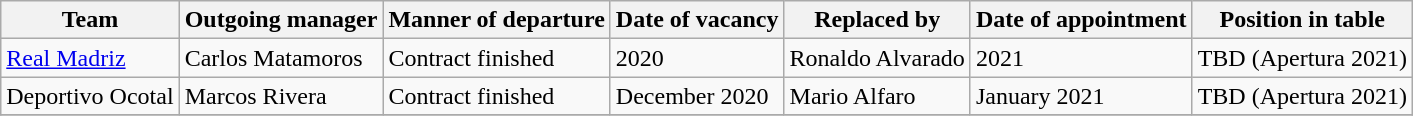<table class="wikitable">
<tr>
<th>Team</th>
<th>Outgoing manager</th>
<th>Manner of departure</th>
<th>Date of vacancy</th>
<th>Replaced by</th>
<th>Date of appointment</th>
<th>Position in table</th>
</tr>
<tr>
<td><a href='#'>Real Madriz</a></td>
<td> Carlos Matamoros</td>
<td>Contract finished</td>
<td>2020</td>
<td> Ronaldo Alvarado</td>
<td>2021</td>
<td>TBD (Apertura 2021)</td>
</tr>
<tr>
<td>Deportivo Ocotal</td>
<td> Marcos Rivera</td>
<td>Contract finished</td>
<td>December 2020</td>
<td> Mario Alfaro</td>
<td>January 2021</td>
<td>TBD (Apertura 2021)</td>
</tr>
<tr>
</tr>
</table>
